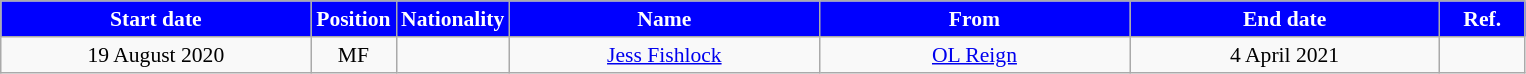<table class="wikitable" style="text-align:center; font-size:90%; ">
<tr>
<th style="background:#00f; color:white; width:200px;">Start date</th>
<th style="background:#00f; color:white; width:50px;">Position</th>
<th style="background:#00f; color:white; width:50px;">Nationality</th>
<th style="background:#00f; color:white; width:200px;">Name</th>
<th style="background:#00f; color:white; width:200px;">From</th>
<th style="background:#00f; color:white; width:200px;">End date</th>
<th style="background:#00f; color:white; width:50px;">Ref.</th>
</tr>
<tr>
<td>19 August 2020</td>
<td>MF</td>
<td></td>
<td><a href='#'>Jess Fishlock</a></td>
<td><a href='#'>OL Reign</a></td>
<td>4 April 2021</td>
<td></td>
</tr>
</table>
